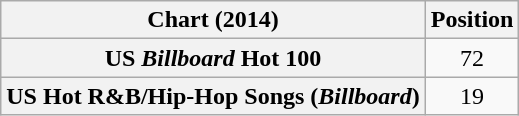<table class="wikitable sortable plainrowheaders">
<tr>
<th scope="col">Chart (2014)</th>
<th scope="col">Position</th>
</tr>
<tr>
<th scope=row>US <em>Billboard</em> Hot 100</th>
<td style="text-align:center;">72</td>
</tr>
<tr>
<th scope=row>US Hot R&B/Hip-Hop Songs (<em>Billboard</em>)</th>
<td style="text-align:center;">19</td>
</tr>
</table>
